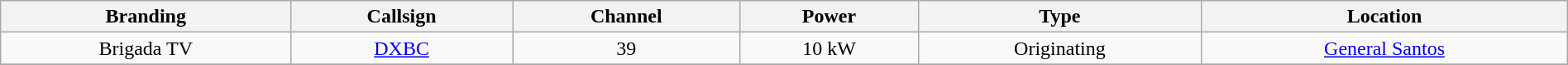<table class="wikitable sortable" style="width:100%; text-align:center;">
<tr>
<th>Branding</th>
<th>Callsign</th>
<th>Channel</th>
<th>Power</th>
<th>Type</th>
<th>Location</th>
</tr>
<tr>
<td>Brigada TV</td>
<td><a href='#'>DXBC</a></td>
<td>39</td>
<td>10 kW</td>
<td>Originating</td>
<td><a href='#'>General Santos</a></td>
</tr>
<tr>
</tr>
</table>
